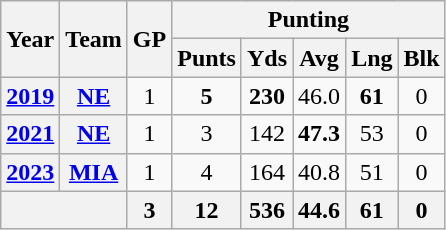<table class="wikitable" style="text-align:center;">
<tr>
<th rowspan="2">Year</th>
<th rowspan="2">Team</th>
<th rowspan="2">GP</th>
<th colspan="5">Punting</th>
</tr>
<tr>
<th>Punts</th>
<th>Yds</th>
<th>Avg</th>
<th>Lng</th>
<th>Blk</th>
</tr>
<tr>
<th><a href='#'>2019</a></th>
<th><a href='#'>NE</a></th>
<td>1</td>
<td><strong>5</strong></td>
<td><strong>230</strong></td>
<td>46.0</td>
<td><strong>61</strong></td>
<td>0</td>
</tr>
<tr>
<th><a href='#'>2021</a></th>
<th><a href='#'>NE</a></th>
<td>1</td>
<td>3</td>
<td>142</td>
<td><strong>47.3</strong></td>
<td>53</td>
<td>0</td>
</tr>
<tr>
<th><a href='#'>2023</a></th>
<th><a href='#'>MIA</a></th>
<td>1</td>
<td>4</td>
<td>164</td>
<td>40.8</td>
<td>51</td>
<td>0</td>
</tr>
<tr>
<th colspan="2"></th>
<th>3</th>
<th>12</th>
<th>536</th>
<th>44.6</th>
<th>61</th>
<th>0</th>
</tr>
</table>
